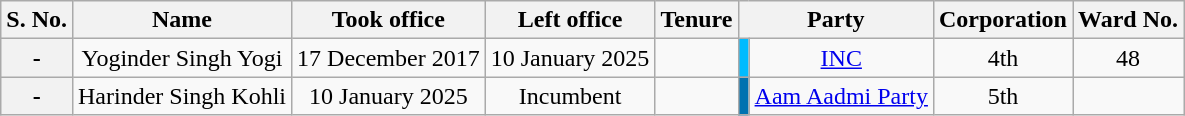<table class="wikitable" style="text-align:center">
<tr>
<th>S. No.</th>
<th>Name</th>
<th>Took office</th>
<th>Left office</th>
<th>Tenure</th>
<th colspan=2>Party</th>
<th>Corporation</th>
<th>Ward No.</th>
</tr>
<tr>
<th>-</th>
<td>Yoginder Singh Yogi</td>
<td>17 December 2017</td>
<td>10 January 2025</td>
<td></td>
<td bgcolor=#00BBFF></td>
<td><a href='#'>INC</a></td>
<td>4th</td>
<td>48</td>
</tr>
<tr>
<th>-</th>
<td>Harinder Singh Kohli</td>
<td>10 January 2025</td>
<td>Incumbent</td>
<td></td>
<td bgcolor=#0072B0></td>
<td><a href='#'>Aam Aadmi Party</a></td>
<td>5th</td>
<td></td>
</tr>
</table>
